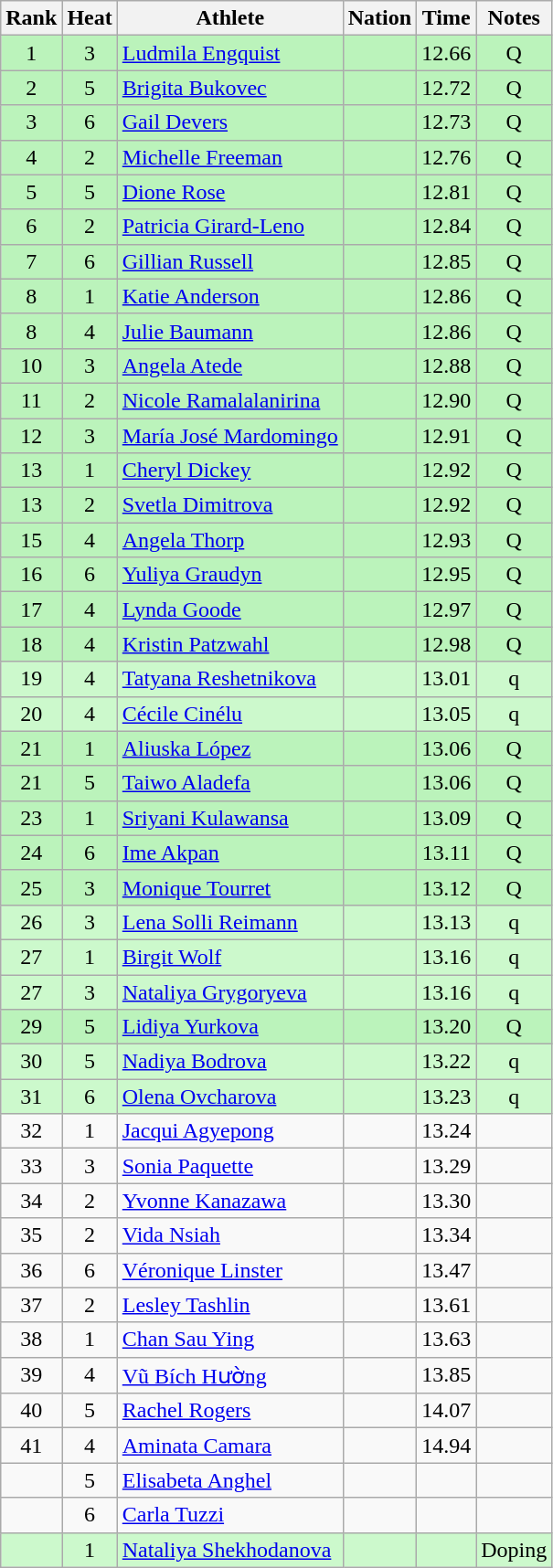<table class="wikitable sortable" style="text-align:center">
<tr>
<th>Rank</th>
<th>Heat</th>
<th>Athlete</th>
<th>Nation</th>
<th>Time</th>
<th>Notes</th>
</tr>
<tr bgcolor=bbf3bb>
<td>1</td>
<td>3</td>
<td align="left"><a href='#'>Ludmila Engquist</a></td>
<td align=left></td>
<td>12.66</td>
<td>Q</td>
</tr>
<tr bgcolor=bbf3bb>
<td>2</td>
<td>5</td>
<td align="left"><a href='#'>Brigita Bukovec</a></td>
<td align=left></td>
<td>12.72</td>
<td>Q</td>
</tr>
<tr bgcolor=bbf3bb>
<td>3</td>
<td>6</td>
<td align="left"><a href='#'>Gail Devers</a></td>
<td align=left></td>
<td>12.73</td>
<td>Q</td>
</tr>
<tr bgcolor=bbf3bb>
<td>4</td>
<td>2</td>
<td align="left"><a href='#'>Michelle Freeman</a></td>
<td align=left></td>
<td>12.76</td>
<td>Q</td>
</tr>
<tr bgcolor=bbf3bb>
<td>5</td>
<td>5</td>
<td align="left"><a href='#'>Dione Rose</a></td>
<td align=left></td>
<td>12.81</td>
<td>Q</td>
</tr>
<tr bgcolor=bbf3bb>
<td>6</td>
<td>2</td>
<td align="left"><a href='#'>Patricia Girard-Leno</a></td>
<td align=left></td>
<td>12.84</td>
<td>Q</td>
</tr>
<tr bgcolor=bbf3bb>
<td>7</td>
<td>6</td>
<td align="left"><a href='#'>Gillian Russell</a></td>
<td align=left></td>
<td>12.85</td>
<td>Q</td>
</tr>
<tr bgcolor=bbf3bb>
<td>8</td>
<td>1</td>
<td align="left"><a href='#'>Katie Anderson</a></td>
<td align=left></td>
<td>12.86</td>
<td>Q</td>
</tr>
<tr bgcolor=bbf3bb>
<td>8</td>
<td>4</td>
<td align="left"><a href='#'>Julie Baumann</a></td>
<td align=left></td>
<td>12.86</td>
<td>Q</td>
</tr>
<tr bgcolor=bbf3bb>
<td>10</td>
<td>3</td>
<td align="left"><a href='#'>Angela Atede</a></td>
<td align=left></td>
<td>12.88</td>
<td>Q</td>
</tr>
<tr bgcolor=bbf3bb>
<td>11</td>
<td>2</td>
<td align="left"><a href='#'>Nicole Ramalalanirina</a></td>
<td align=left></td>
<td>12.90</td>
<td>Q</td>
</tr>
<tr bgcolor=bbf3bb>
<td>12</td>
<td>3</td>
<td align="left"><a href='#'>María José Mardomingo</a></td>
<td align=left></td>
<td>12.91</td>
<td>Q</td>
</tr>
<tr bgcolor=bbf3bb>
<td>13</td>
<td>1</td>
<td align="left"><a href='#'>Cheryl Dickey</a></td>
<td align=left></td>
<td>12.92</td>
<td>Q</td>
</tr>
<tr bgcolor=bbf3bb>
<td>13</td>
<td>2</td>
<td align="left"><a href='#'>Svetla Dimitrova</a></td>
<td align=left></td>
<td>12.92</td>
<td>Q</td>
</tr>
<tr bgcolor=bbf3bb>
<td>15</td>
<td>4</td>
<td align="left"><a href='#'>Angela Thorp</a></td>
<td align=left></td>
<td>12.93</td>
<td>Q</td>
</tr>
<tr bgcolor=bbf3bb>
<td>16</td>
<td>6</td>
<td align="left"><a href='#'>Yuliya Graudyn</a></td>
<td align=left></td>
<td>12.95</td>
<td>Q</td>
</tr>
<tr bgcolor=bbf3bb>
<td>17</td>
<td>4</td>
<td align="left"><a href='#'>Lynda Goode</a></td>
<td align=left></td>
<td>12.97</td>
<td>Q</td>
</tr>
<tr bgcolor=bbf3bb>
<td>18</td>
<td>4</td>
<td align="left"><a href='#'>Kristin Patzwahl</a></td>
<td align=left></td>
<td>12.98</td>
<td>Q</td>
</tr>
<tr bgcolor=ccf9cc>
<td>19</td>
<td>4</td>
<td align="left"><a href='#'>Tatyana Reshetnikova</a></td>
<td align=left></td>
<td>13.01</td>
<td>q</td>
</tr>
<tr bgcolor=ccf9cc>
<td>20</td>
<td>4</td>
<td align="left"><a href='#'>Cécile Cinélu</a></td>
<td align=left></td>
<td>13.05</td>
<td>q</td>
</tr>
<tr bgcolor=bbf3bb>
<td>21</td>
<td>1</td>
<td align="left"><a href='#'>Aliuska López</a></td>
<td align=left></td>
<td>13.06</td>
<td>Q</td>
</tr>
<tr bgcolor=bbf3bb>
<td>21</td>
<td>5</td>
<td align="left"><a href='#'>Taiwo Aladefa</a></td>
<td align=left></td>
<td>13.06</td>
<td>Q</td>
</tr>
<tr bgcolor=bbf3bb>
<td>23</td>
<td>1</td>
<td align="left"><a href='#'>Sriyani Kulawansa</a></td>
<td align=left></td>
<td>13.09</td>
<td>Q</td>
</tr>
<tr bgcolor=bbf3bb>
<td>24</td>
<td>6</td>
<td align="left"><a href='#'>Ime Akpan</a></td>
<td align=left></td>
<td>13.11</td>
<td>Q</td>
</tr>
<tr bgcolor=bbf3bb>
<td>25</td>
<td>3</td>
<td align="left"><a href='#'>Monique Tourret</a></td>
<td align=left></td>
<td>13.12</td>
<td>Q</td>
</tr>
<tr bgcolor=ccf9cc>
<td>26</td>
<td>3</td>
<td align="left"><a href='#'>Lena Solli Reimann</a></td>
<td align=left></td>
<td>13.13</td>
<td>q</td>
</tr>
<tr bgcolor=ccf9cc>
<td>27</td>
<td>1</td>
<td align="left"><a href='#'>Birgit Wolf</a></td>
<td align=left></td>
<td>13.16</td>
<td>q</td>
</tr>
<tr bgcolor=ccf9cc>
<td>27</td>
<td>3</td>
<td align="left"><a href='#'>Nataliya Grygoryeva</a></td>
<td align=left></td>
<td>13.16</td>
<td>q</td>
</tr>
<tr bgcolor=bbf3bb>
<td>29</td>
<td>5</td>
<td align="left"><a href='#'>Lidiya Yurkova</a></td>
<td align=left></td>
<td>13.20</td>
<td>Q</td>
</tr>
<tr bgcolor=ccf9cc>
<td>30</td>
<td>5</td>
<td align="left"><a href='#'>Nadiya Bodrova</a></td>
<td align=left></td>
<td>13.22</td>
<td>q</td>
</tr>
<tr bgcolor=ccf9cc>
<td>31</td>
<td>6</td>
<td align="left"><a href='#'>Olena Ovcharova</a></td>
<td align=left></td>
<td>13.23</td>
<td>q</td>
</tr>
<tr>
<td>32</td>
<td>1</td>
<td align="left"><a href='#'>Jacqui Agyepong</a></td>
<td align=left></td>
<td>13.24</td>
<td></td>
</tr>
<tr>
<td>33</td>
<td>3</td>
<td align="left"><a href='#'>Sonia Paquette</a></td>
<td align=left></td>
<td>13.29</td>
<td></td>
</tr>
<tr>
<td>34</td>
<td>2</td>
<td align="left"><a href='#'>Yvonne Kanazawa</a></td>
<td align=left></td>
<td>13.30</td>
<td></td>
</tr>
<tr>
<td>35</td>
<td>2</td>
<td align="left"><a href='#'>Vida Nsiah</a></td>
<td align=left></td>
<td>13.34</td>
<td></td>
</tr>
<tr>
<td>36</td>
<td>6</td>
<td align="left"><a href='#'>Véronique Linster</a></td>
<td align=left></td>
<td>13.47</td>
<td></td>
</tr>
<tr>
<td>37</td>
<td>2</td>
<td align="left"><a href='#'>Lesley Tashlin</a></td>
<td align=left></td>
<td>13.61</td>
<td></td>
</tr>
<tr>
<td>38</td>
<td>1</td>
<td align="left"><a href='#'>Chan Sau Ying</a></td>
<td align=left></td>
<td>13.63</td>
<td></td>
</tr>
<tr>
<td>39</td>
<td>4</td>
<td align="left"><a href='#'>Vũ Bích Hường</a></td>
<td align=left></td>
<td>13.85</td>
<td></td>
</tr>
<tr>
<td>40</td>
<td>5</td>
<td align="left"><a href='#'>Rachel Rogers</a></td>
<td align=left></td>
<td>14.07</td>
<td></td>
</tr>
<tr>
<td>41</td>
<td>4</td>
<td align="left"><a href='#'>Aminata Camara</a></td>
<td align=left></td>
<td>14.94</td>
<td></td>
</tr>
<tr>
<td></td>
<td>5</td>
<td align="left"><a href='#'>Elisabeta Anghel</a></td>
<td align=left></td>
<td></td>
<td></td>
</tr>
<tr>
<td></td>
<td>6</td>
<td align="left"><a href='#'>Carla Tuzzi</a></td>
<td align=left></td>
<td></td>
<td></td>
</tr>
<tr bgcolor=ccf9cc>
<td></td>
<td>1</td>
<td align="left"><a href='#'>Nataliya Shekhodanova</a></td>
<td align=left></td>
<td></td>
<td>Doping</td>
</tr>
</table>
